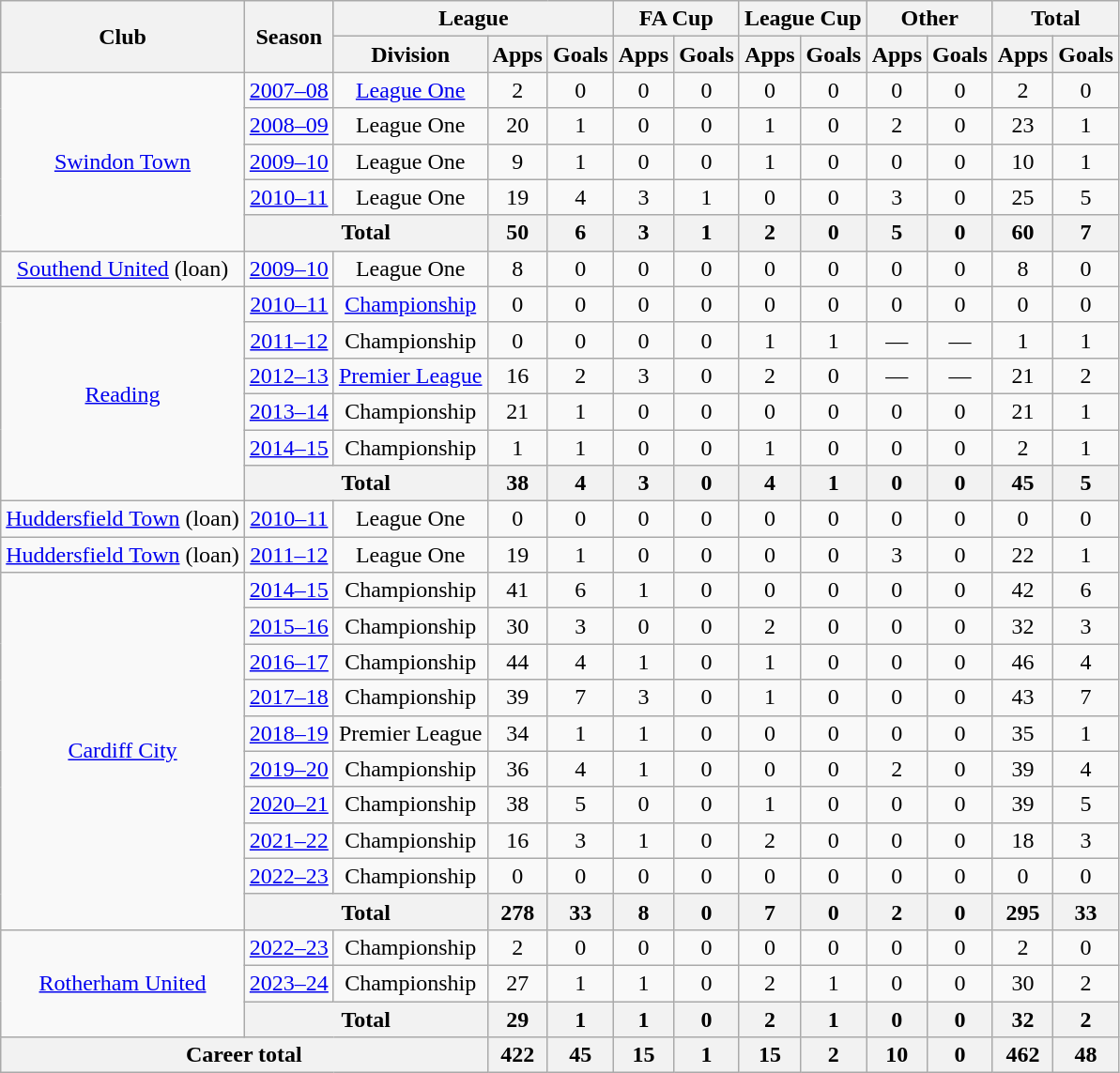<table class="wikitable" style="text-align: center;">
<tr>
<th rowspan="2">Club</th>
<th rowspan="2">Season</th>
<th colspan="3">League</th>
<th colspan="2">FA Cup</th>
<th colspan="2">League Cup</th>
<th colspan="2">Other</th>
<th colspan="2">Total</th>
</tr>
<tr>
<th>Division</th>
<th>Apps</th>
<th>Goals</th>
<th>Apps</th>
<th>Goals</th>
<th>Apps</th>
<th>Goals</th>
<th>Apps</th>
<th>Goals</th>
<th>Apps</th>
<th>Goals</th>
</tr>
<tr>
<td rowspan=5><a href='#'>Swindon Town</a></td>
<td><a href='#'>2007–08</a></td>
<td><a href='#'>League One</a></td>
<td>2</td>
<td>0</td>
<td>0</td>
<td>0</td>
<td>0</td>
<td>0</td>
<td>0</td>
<td>0</td>
<td>2</td>
<td>0</td>
</tr>
<tr>
<td><a href='#'>2008–09</a></td>
<td>League One</td>
<td>20</td>
<td>1</td>
<td>0</td>
<td>0</td>
<td>1</td>
<td>0</td>
<td>2</td>
<td>0</td>
<td>23</td>
<td>1</td>
</tr>
<tr>
<td><a href='#'>2009–10</a></td>
<td>League One</td>
<td>9</td>
<td>1</td>
<td>0</td>
<td>0</td>
<td>1</td>
<td>0</td>
<td>0</td>
<td>0</td>
<td>10</td>
<td>1</td>
</tr>
<tr>
<td><a href='#'>2010–11</a></td>
<td>League One</td>
<td>19</td>
<td>4</td>
<td>3</td>
<td>1</td>
<td>0</td>
<td>0</td>
<td>3</td>
<td>0</td>
<td>25</td>
<td>5</td>
</tr>
<tr>
<th colspan="2">Total</th>
<th>50</th>
<th>6</th>
<th>3</th>
<th>1</th>
<th>2</th>
<th>0</th>
<th>5</th>
<th>0</th>
<th>60</th>
<th>7</th>
</tr>
<tr>
<td><a href='#'>Southend United</a> (loan)</td>
<td><a href='#'>2009–10</a></td>
<td>League One</td>
<td>8</td>
<td>0</td>
<td>0</td>
<td>0</td>
<td>0</td>
<td>0</td>
<td>0</td>
<td>0</td>
<td>8</td>
<td>0</td>
</tr>
<tr>
<td rowspan=6><a href='#'>Reading</a></td>
<td><a href='#'>2010–11</a></td>
<td><a href='#'>Championship</a></td>
<td>0</td>
<td>0</td>
<td>0</td>
<td>0</td>
<td>0</td>
<td>0</td>
<td>0</td>
<td>0</td>
<td>0</td>
<td>0</td>
</tr>
<tr>
<td><a href='#'>2011–12</a></td>
<td>Championship</td>
<td>0</td>
<td>0</td>
<td>0</td>
<td>0</td>
<td>1</td>
<td>1</td>
<td>—</td>
<td>—</td>
<td>1</td>
<td>1</td>
</tr>
<tr>
<td><a href='#'>2012–13</a></td>
<td><a href='#'>Premier League</a></td>
<td>16</td>
<td>2</td>
<td>3</td>
<td>0</td>
<td>2</td>
<td>0</td>
<td>—</td>
<td>—</td>
<td>21</td>
<td>2</td>
</tr>
<tr>
<td><a href='#'>2013–14</a></td>
<td>Championship</td>
<td>21</td>
<td>1</td>
<td>0</td>
<td>0</td>
<td>0</td>
<td>0</td>
<td>0</td>
<td>0</td>
<td>21</td>
<td>1</td>
</tr>
<tr>
<td><a href='#'>2014–15</a></td>
<td>Championship</td>
<td>1</td>
<td>1</td>
<td>0</td>
<td>0</td>
<td>1</td>
<td>0</td>
<td>0</td>
<td>0</td>
<td>2</td>
<td>1</td>
</tr>
<tr>
<th colspan="2">Total</th>
<th>38</th>
<th>4</th>
<th>3</th>
<th>0</th>
<th>4</th>
<th>1</th>
<th>0</th>
<th>0</th>
<th>45</th>
<th>5</th>
</tr>
<tr>
<td><a href='#'>Huddersfield Town</a> (loan)</td>
<td><a href='#'>2010–11</a></td>
<td>League One</td>
<td>0</td>
<td>0</td>
<td>0</td>
<td>0</td>
<td>0</td>
<td>0</td>
<td>0</td>
<td>0</td>
<td>0</td>
<td>0</td>
</tr>
<tr>
<td><a href='#'>Huddersfield Town</a> (loan)</td>
<td><a href='#'>2011–12</a></td>
<td>League One</td>
<td>19</td>
<td>1</td>
<td>0</td>
<td>0</td>
<td>0</td>
<td>0</td>
<td>3</td>
<td>0</td>
<td>22</td>
<td>1</td>
</tr>
<tr>
<td rowspan=10><a href='#'>Cardiff City</a></td>
<td><a href='#'>2014–15</a></td>
<td>Championship</td>
<td>41</td>
<td>6</td>
<td>1</td>
<td>0</td>
<td>0</td>
<td>0</td>
<td>0</td>
<td>0</td>
<td>42</td>
<td>6</td>
</tr>
<tr>
<td><a href='#'>2015–16</a></td>
<td>Championship</td>
<td>30</td>
<td>3</td>
<td>0</td>
<td>0</td>
<td>2</td>
<td>0</td>
<td>0</td>
<td>0</td>
<td>32</td>
<td>3</td>
</tr>
<tr>
<td><a href='#'>2016–17</a></td>
<td>Championship</td>
<td>44</td>
<td>4</td>
<td>1</td>
<td>0</td>
<td>1</td>
<td>0</td>
<td>0</td>
<td>0</td>
<td>46</td>
<td>4</td>
</tr>
<tr>
<td><a href='#'>2017–18</a></td>
<td>Championship</td>
<td>39</td>
<td>7</td>
<td>3</td>
<td>0</td>
<td>1</td>
<td>0</td>
<td>0</td>
<td>0</td>
<td>43</td>
<td>7</td>
</tr>
<tr>
<td><a href='#'>2018–19</a></td>
<td>Premier League</td>
<td>34</td>
<td>1</td>
<td>1</td>
<td>0</td>
<td>0</td>
<td>0</td>
<td>0</td>
<td>0</td>
<td>35</td>
<td>1</td>
</tr>
<tr>
<td><a href='#'>2019–20</a></td>
<td>Championship</td>
<td>36</td>
<td>4</td>
<td>1</td>
<td>0</td>
<td>0</td>
<td>0</td>
<td>2</td>
<td>0</td>
<td>39</td>
<td>4</td>
</tr>
<tr>
<td><a href='#'>2020–21</a></td>
<td>Championship</td>
<td>38</td>
<td>5</td>
<td>0</td>
<td>0</td>
<td>1</td>
<td>0</td>
<td>0</td>
<td>0</td>
<td>39</td>
<td>5</td>
</tr>
<tr>
<td><a href='#'>2021–22</a></td>
<td>Championship</td>
<td>16</td>
<td>3</td>
<td>1</td>
<td>0</td>
<td>2</td>
<td>0</td>
<td>0</td>
<td>0</td>
<td>18</td>
<td>3</td>
</tr>
<tr>
<td><a href='#'>2022–23</a></td>
<td>Championship</td>
<td>0</td>
<td>0</td>
<td>0</td>
<td>0</td>
<td>0</td>
<td>0</td>
<td>0</td>
<td>0</td>
<td>0</td>
<td>0</td>
</tr>
<tr>
<th colspan="2">Total</th>
<th>278</th>
<th>33</th>
<th>8</th>
<th>0</th>
<th>7</th>
<th>0</th>
<th>2</th>
<th>0</th>
<th>295</th>
<th>33</th>
</tr>
<tr>
<td rowspan=3><a href='#'>Rotherham United</a></td>
<td><a href='#'>2022–23</a></td>
<td>Championship</td>
<td>2</td>
<td>0</td>
<td>0</td>
<td>0</td>
<td>0</td>
<td>0</td>
<td>0</td>
<td>0</td>
<td>2</td>
<td>0</td>
</tr>
<tr>
<td><a href='#'>2023–24</a></td>
<td>Championship</td>
<td>27</td>
<td>1</td>
<td>1</td>
<td>0</td>
<td>2</td>
<td>1</td>
<td>0</td>
<td>0</td>
<td>30</td>
<td>2</td>
</tr>
<tr>
<th colspan=2>Total</th>
<th>29</th>
<th>1</th>
<th>1</th>
<th>0</th>
<th>2</th>
<th>1</th>
<th>0</th>
<th>0</th>
<th>32</th>
<th>2</th>
</tr>
<tr>
<th colspan="3">Career total</th>
<th>422</th>
<th>45</th>
<th>15</th>
<th>1</th>
<th>15</th>
<th>2</th>
<th>10</th>
<th>0</th>
<th>462</th>
<th>48</th>
</tr>
</table>
